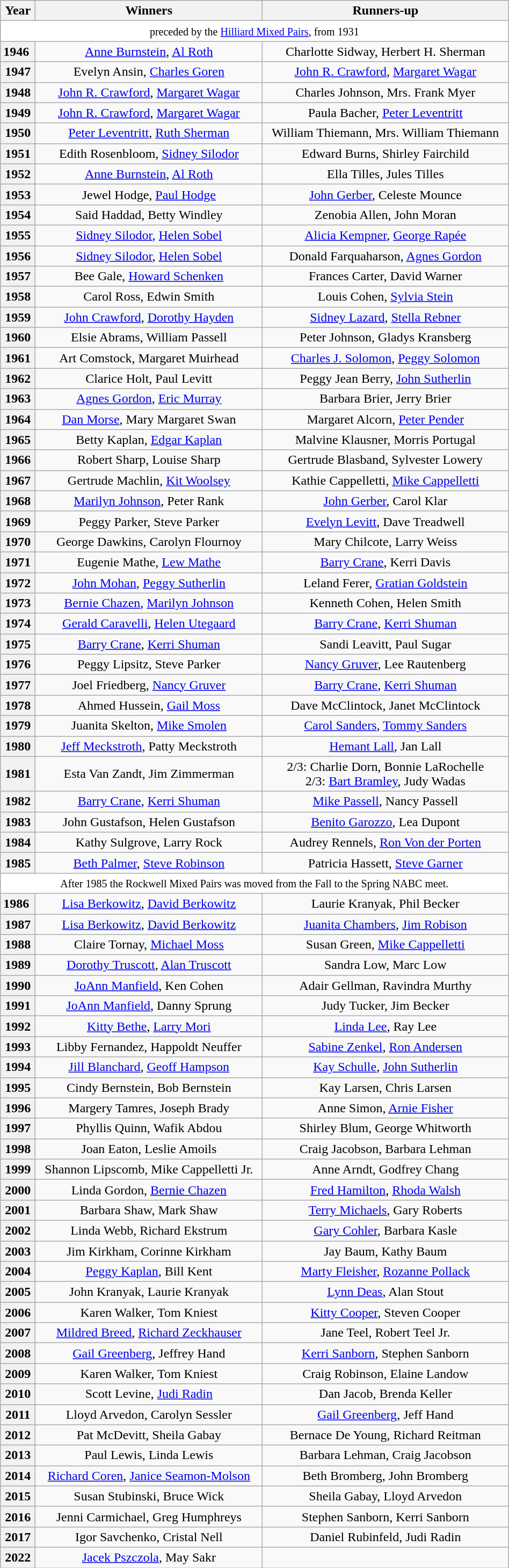<table class="sortable wikitable" style="text-align:center">
<tr>
<th>Year</th>
<th>Winners</th>
<th>Runners-up</th>
</tr>
<tr>
<td colspan=3 bgcolor=FFFFFF><small>preceded by the <a href='#'>Hilliard Mixed Pairs</a>, from 1931</small></td>
</tr>
<tr>
<th>1946 </th>
<td><a href='#'>Anne Burnstein</a>, <a href='#'>Al Roth</a></td>
<td>Charlotte Sidway, Herbert H. Sherman</td>
</tr>
<tr>
<th>1947</th>
<td>Evelyn Ansin, <a href='#'>Charles Goren</a></td>
<td><a href='#'>John R. Crawford</a>, <a href='#'>Margaret Wagar</a></td>
</tr>
<tr>
<th>1948</th>
<td><a href='#'>John R. Crawford</a>, <a href='#'>Margaret Wagar</a></td>
<td>Charles Johnson, Mrs. Frank Myer</td>
</tr>
<tr>
<th>1949</th>
<td><a href='#'>John R. Crawford</a>, <a href='#'>Margaret Wagar</a></td>
<td>Paula Bacher, <a href='#'>Peter Leventritt</a></td>
</tr>
<tr>
<th>1950</th>
<td><a href='#'>Peter Leventritt</a>, <a href='#'>Ruth Sherman</a></td>
<td>  William Thiemann, Mrs. William Thiemann  </td>
</tr>
<tr>
<th>1951</th>
<td>Edith Rosenbloom, <a href='#'>Sidney Silodor</a></td>
<td>Edward Burns, Shirley Fairchild</td>
</tr>
<tr>
<th>1952</th>
<td><a href='#'>Anne Burnstein</a>, <a href='#'>Al Roth</a></td>
<td>Ella Tilles, Jules Tilles</td>
</tr>
<tr>
<th>1953</th>
<td>Jewel Hodge, <a href='#'>Paul Hodge</a></td>
<td><a href='#'>John Gerber</a>, Celeste Mounce</td>
</tr>
<tr>
<th>1954</th>
<td>Said Haddad, Betty Windley</td>
<td>Zenobia Allen, John Moran</td>
</tr>
<tr>
<th>1955</th>
<td><a href='#'>Sidney Silodor</a>, <a href='#'>Helen Sobel</a></td>
<td><a href='#'>Alicia Kempner</a>, <a href='#'>George Rapée</a></td>
</tr>
<tr>
<th>1956</th>
<td><a href='#'>Sidney Silodor</a>, <a href='#'>Helen Sobel</a></td>
<td>Donald Farquaharson, <a href='#'>Agnes Gordon</a></td>
</tr>
<tr>
<th>1957</th>
<td>Bee Gale, <a href='#'>Howard Schenken</a></td>
<td>Frances Carter, David Warner</td>
</tr>
<tr>
<th>1958</th>
<td>Carol Ross, Edwin Smith</td>
<td>Louis Cohen, <a href='#'>Sylvia Stein</a></td>
</tr>
<tr>
<th>1959</th>
<td><a href='#'>John Crawford</a>, <a href='#'>Dorothy Hayden</a></td>
<td><a href='#'>Sidney Lazard</a>, <a href='#'>Stella Rebner</a></td>
</tr>
<tr>
<th>1960</th>
<td>Elsie Abrams, William Passell</td>
<td>Peter Johnson, Gladys Kransberg</td>
</tr>
<tr>
<th>1961</th>
<td>Art Comstock, Margaret Muirhead</td>
<td><a href='#'>Charles J. Solomon</a>, <a href='#'>Peggy Solomon</a></td>
</tr>
<tr>
<th>1962</th>
<td>Clarice Holt, Paul Levitt</td>
<td>Peggy Jean Berry, <a href='#'>John Sutherlin</a></td>
</tr>
<tr>
<th>1963</th>
<td><a href='#'>Agnes Gordon</a>, <a href='#'>Eric Murray</a></td>
<td>Barbara Brier, Jerry Brier</td>
</tr>
<tr>
<th>1964</th>
<td><a href='#'>Dan Morse</a>, Mary Margaret Swan</td>
<td>Margaret Alcorn, <a href='#'>Peter Pender</a></td>
</tr>
<tr>
<th>1965</th>
<td>Betty Kaplan, <a href='#'>Edgar Kaplan</a></td>
<td>Malvine Klausner, Morris Portugal</td>
</tr>
<tr>
<th>1966</th>
<td>Robert Sharp, Louise Sharp</td>
<td>Gertrude Blasband, Sylvester Lowery</td>
</tr>
<tr>
<th>1967</th>
<td>Gertrude Machlin, <a href='#'>Kit Woolsey</a></td>
<td>Kathie Cappelletti, <a href='#'>Mike Cappelletti</a></td>
</tr>
<tr>
<th>1968</th>
<td><a href='#'>Marilyn Johnson</a>, Peter Rank</td>
<td><a href='#'>John Gerber</a>, Carol Klar</td>
</tr>
<tr>
<th>1969</th>
<td>Peggy Parker, Steve Parker</td>
<td><a href='#'>Evelyn Levitt</a>, Dave Treadwell</td>
</tr>
<tr>
<th>1970</th>
<td>George Dawkins, Carolyn Flournoy</td>
<td>Mary Chilcote, Larry Weiss</td>
</tr>
<tr>
<th>1971</th>
<td>Eugenie Mathe, <a href='#'>Lew Mathe</a></td>
<td><a href='#'>Barry Crane</a>, Kerri Davis</td>
</tr>
<tr>
<th>1972</th>
<td><a href='#'>John Mohan</a>, <a href='#'>Peggy Sutherlin</a></td>
<td>Leland Ferer, <a href='#'>Gratian Goldstein</a></td>
</tr>
<tr>
<th>1973</th>
<td><a href='#'>Bernie Chazen</a>, <a href='#'>Marilyn Johnson</a></td>
<td>Kenneth Cohen, Helen Smith</td>
</tr>
<tr>
<th>1974</th>
<td><a href='#'>Gerald Caravelli</a>, <a href='#'>Helen Utegaard</a></td>
<td><a href='#'>Barry Crane</a>, <a href='#'>Kerri Shuman</a></td>
</tr>
<tr>
<th>1975</th>
<td><a href='#'>Barry Crane</a>, <a href='#'>Kerri Shuman</a></td>
<td>Sandi Leavitt, Paul Sugar</td>
</tr>
<tr>
<th>1976</th>
<td>Peggy Lipsitz, Steve Parker</td>
<td><a href='#'>Nancy Gruver</a>, Lee Rautenberg</td>
</tr>
<tr>
<th>1977</th>
<td>Joel Friedberg, <a href='#'>Nancy Gruver</a></td>
<td><a href='#'>Barry Crane</a>, <a href='#'>Kerri Shuman</a></td>
</tr>
<tr>
<th>1978</th>
<td>Ahmed Hussein, <a href='#'>Gail Moss</a></td>
<td>Dave McClintock, Janet McClintock</td>
</tr>
<tr>
<th>1979</th>
<td>Juanita Skelton, <a href='#'>Mike Smolen</a></td>
<td><a href='#'>Carol Sanders</a>, <a href='#'>Tommy Sanders</a></td>
</tr>
<tr>
<th>1980</th>
<td><a href='#'>Jeff Meckstroth</a>, Patty Meckstroth</td>
<td><a href='#'>Hemant Lall</a>, Jan Lall</td>
</tr>
<tr>
<th>1981</th>
<td>Esta Van Zandt, Jim Zimmerman</td>
<td>2/3: Charlie Dorn, Bonnie LaRochelle <br>2/3: <a href='#'>Bart Bramley</a>, Judy Wadas</td>
</tr>
<tr>
<th>1982</th>
<td><a href='#'>Barry Crane</a>, <a href='#'>Kerri Shuman</a></td>
<td><a href='#'>Mike Passell</a>, Nancy Passell</td>
</tr>
<tr>
<th>1983</th>
<td>John Gustafson, Helen Gustafson</td>
<td><a href='#'>Benito Garozzo</a>, Lea Dupont</td>
</tr>
<tr>
<th>1984</th>
<td>Kathy Sulgrove, Larry Rock</td>
<td>Audrey Rennels, <a href='#'>Ron Von der Porten</a></td>
</tr>
<tr>
<th>1985</th>
<td><a href='#'>Beth Palmer</a>, <a href='#'>Steve Robinson</a></td>
<td>Patricia Hassett, <a href='#'>Steve Garner</a></td>
</tr>
<tr>
<td colspan=3 bgcolor=FFFFFF><small>After 1985 the Rockwell Mixed Pairs was moved from the Fall to the Spring NABC meet.</small></td>
</tr>
<tr>
<th>1986 </th>
<td><a href='#'>Lisa Berkowitz</a>, <a href='#'>David Berkowitz</a></td>
<td>Laurie Kranyak, Phil Becker</td>
</tr>
<tr>
<th>1987</th>
<td><a href='#'>Lisa Berkowitz</a>, <a href='#'>David Berkowitz</a></td>
<td><a href='#'>Juanita Chambers</a>, <a href='#'>Jim Robison</a></td>
</tr>
<tr>
<th>1988</th>
<td>Claire Tornay, <a href='#'>Michael Moss</a></td>
<td>Susan Green, <a href='#'>Mike Cappelletti</a></td>
</tr>
<tr>
<th>1989</th>
<td><a href='#'>Dorothy Truscott</a>, <a href='#'>Alan Truscott</a></td>
<td>Sandra Low, Marc Low</td>
</tr>
<tr>
<th>1990</th>
<td><a href='#'>JoAnn Manfield</a>, Ken Cohen</td>
<td>Adair Gellman, Ravindra Murthy</td>
</tr>
<tr>
<th>1991</th>
<td><a href='#'>JoAnn Manfield</a>, Danny Sprung</td>
<td>Judy Tucker, Jim Becker</td>
</tr>
<tr>
<th>1992</th>
<td><a href='#'>Kitty Bethe</a>, <a href='#'>Larry Mori</a></td>
<td><a href='#'>Linda Lee</a>, Ray Lee</td>
</tr>
<tr>
<th>1993</th>
<td>Libby Fernandez, Happoldt Neuffer</td>
<td><a href='#'>Sabine Zenkel</a>, <a href='#'>Ron Andersen</a></td>
</tr>
<tr>
<th>1994</th>
<td><a href='#'>Jill Blanchard</a>, <a href='#'>Geoff Hampson</a></td>
<td><a href='#'>Kay Schulle</a>, <a href='#'>John Sutherlin</a></td>
</tr>
<tr>
<th>1995</th>
<td>Cindy Bernstein, Bob Bernstein</td>
<td>Kay Larsen, Chris Larsen</td>
</tr>
<tr>
<th>1996</th>
<td>Margery Tamres, Joseph Brady</td>
<td>Anne Simon, <a href='#'>Arnie Fisher</a></td>
</tr>
<tr>
<th>1997</th>
<td>Phyllis Quinn, Wafik Abdou</td>
<td>Shirley Blum, George Whitworth</td>
</tr>
<tr>
<th>1998</th>
<td>Joan Eaton, Leslie Amoils</td>
<td>Craig Jacobson, Barbara Lehman</td>
</tr>
<tr>
<th>1999</th>
<td>  Shannon Lipscomb, Mike Cappelletti Jr.  </td>
<td>Anne Arndt, Godfrey Chang</td>
</tr>
<tr>
<th>2000</th>
<td>Linda Gordon, <a href='#'>Bernie Chazen</a></td>
<td>  <a href='#'>Fred Hamilton</a>, <a href='#'>Rhoda Walsh</a>  </td>
</tr>
<tr>
<th>2001</th>
<td>Barbara Shaw, Mark Shaw</td>
<td><a href='#'>Terry Michaels</a>, Gary Roberts</td>
</tr>
<tr>
<th>2002</th>
<td>Linda Webb, Richard Ekstrum</td>
<td><a href='#'>Gary Cohler</a>, Barbara Kasle</td>
</tr>
<tr>
<th>2003</th>
<td>Jim Kirkham, Corinne Kirkham</td>
<td>Jay Baum, Kathy Baum</td>
</tr>
<tr>
<th>2004</th>
<td><a href='#'>Peggy Kaplan</a>, Bill Kent</td>
<td><a href='#'>Marty Fleisher</a>, <a href='#'>Rozanne Pollack</a></td>
</tr>
<tr>
<th>2005</th>
<td>John Kranyak, Laurie Kranyak</td>
<td><a href='#'>Lynn Deas</a>, Alan Stout</td>
</tr>
<tr>
<th>2006</th>
<td>Karen Walker, Tom Kniest</td>
<td><a href='#'>Kitty Cooper</a>, Steven Cooper</td>
</tr>
<tr>
<th>2007</th>
<td><a href='#'>Mildred Breed</a>, <a href='#'>Richard Zeckhauser</a></td>
<td>Jane Teel, Robert Teel Jr.</td>
</tr>
<tr>
<th>2008</th>
<td><a href='#'>Gail Greenberg</a>, Jeffrey Hand</td>
<td><a href='#'>Kerri Sanborn</a>, Stephen Sanborn</td>
</tr>
<tr>
<th>2009</th>
<td>Karen Walker, Tom Kniest</td>
<td>Craig Robinson, Elaine Landow</td>
</tr>
<tr>
<th>2010</th>
<td>Scott Levine, <a href='#'>Judi Radin</a></td>
<td>Dan Jacob, Brenda Keller</td>
</tr>
<tr>
<th>2011</th>
<td>Lloyd Arvedon, Carolyn Sessler</td>
<td><a href='#'>Gail Greenberg</a>, Jeff Hand</td>
</tr>
<tr>
<th>2012</th>
<td>Pat McDevitt, Sheila Gabay</td>
<td>Bernace De Young, Richard Reitman</td>
</tr>
<tr>
<th>2013</th>
<td>Paul Lewis, Linda Lewis</td>
<td>Barbara Lehman, Craig Jacobson</td>
</tr>
<tr>
<th>2014</th>
<td><a href='#'>Richard Coren</a>, <a href='#'>Janice Seamon-Molson</a></td>
<td>Beth Bromberg, John Bromberg</td>
</tr>
<tr>
<th>2015</th>
<td>Susan Stubinski, Bruce Wick</td>
<td>Sheila Gabay, Lloyd Arvedon</td>
</tr>
<tr>
<th>2016</th>
<td>Jenni Carmichael, Greg Humphreys</td>
<td>Stephen Sanborn, Kerri Sanborn</td>
</tr>
<tr>
<th>2017</th>
<td>Igor Savchenko, Cristal Nell</td>
<td>Daniel Rubinfeld, Judi Radin</td>
</tr>
<tr>
<th>2022</th>
<td><a href='#'>Jacek Pszczola</a>, May Sakr</td>
<td></td>
</tr>
</table>
